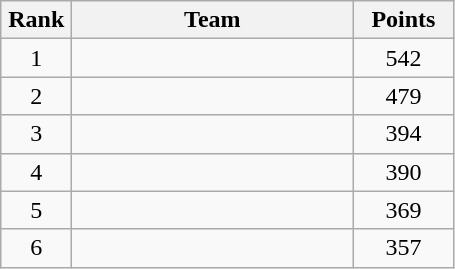<table class="wikitable" style="text-align:center;">
<tr>
<th width=40>Rank</th>
<th width=180>Team</th>
<th width=60>Points</th>
</tr>
<tr>
<td>1</td>
<td align=left></td>
<td>542</td>
</tr>
<tr>
<td>2</td>
<td align=left></td>
<td>479</td>
</tr>
<tr>
<td>3</td>
<td align=left></td>
<td>394</td>
</tr>
<tr>
<td>4</td>
<td align=left></td>
<td>390</td>
</tr>
<tr>
<td>5</td>
<td align=left></td>
<td>369</td>
</tr>
<tr>
<td>6</td>
<td align=left></td>
<td>357</td>
</tr>
</table>
